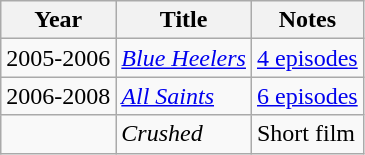<table class="wikitable sortable">
<tr>
<th>Year</th>
<th>Title</th>
<th class="unsortable">Notes</th>
</tr>
<tr>
<td>2005-2006</td>
<td><em><a href='#'>Blue Heelers</a></em></td>
<td><a href='#'>4 episodes</a></td>
</tr>
<tr>
<td>2006-2008</td>
<td><em><a href='#'>All Saints</a></em></td>
<td><a href='#'>6 episodes</a></td>
</tr>
<tr>
<td></td>
<td><em>Crushed</em></td>
<td>Short film</td>
</tr>
</table>
